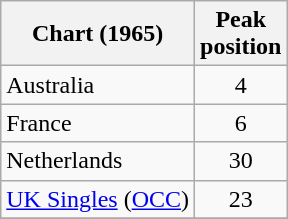<table class="wikitable sortable">
<tr>
<th>Chart (1965)</th>
<th>Peak<br>position</th>
</tr>
<tr>
<td>Australia</td>
<td style="text-align:center;">4</td>
</tr>
<tr>
<td>France</td>
<td style="text-align:center;">6</td>
</tr>
<tr>
<td>Netherlands</td>
<td style="text-align:center;">30</td>
</tr>
<tr>
<td><a href='#'>UK Singles</a> (<a href='#'>OCC</a>)</td>
<td style="text-align:center;">23</td>
</tr>
<tr>
</tr>
</table>
